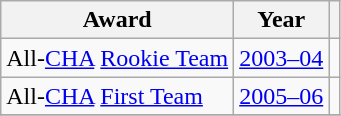<table class="wikitable">
<tr>
<th>Award</th>
<th>Year</th>
<th></th>
</tr>
<tr>
<td>All-<a href='#'>CHA</a> <a href='#'>Rookie Team</a></td>
<td><a href='#'>2003–04</a></td>
<td></td>
</tr>
<tr>
<td>All-<a href='#'>CHA</a> <a href='#'>First Team</a></td>
<td><a href='#'>2005–06</a></td>
<td></td>
</tr>
<tr>
</tr>
</table>
